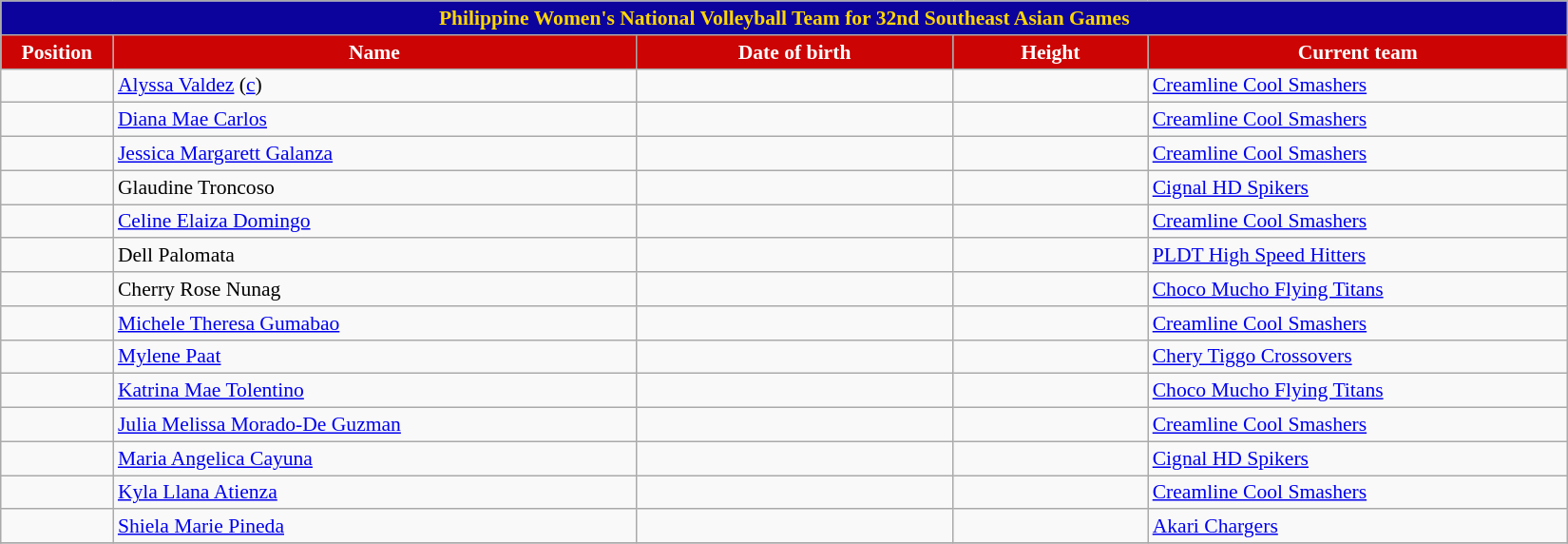<table class="wikitable sortable" style="font-size:90%; text-align:center;">
<tr>
<th colspan="5" style= "background:#0C029C; color:gold"><strong>Philippine Women's National Volleyball Team for 32nd Southeast Asian Games</strong></th>
</tr>
<tr>
<th style="width:5em; background:#CC0404; color:white;">Position</th>
<th style="width:25em; background:#CC0404; color:white;">Name</th>
<th style="width:15em; background:#CC0404; color:white;">Date of birth</th>
<th style="width:9em; background:#CC0404; color:white;">Height</th>
<th style="width:20em; background:#CC0404; color:white;">Current team</th>
</tr>
<tr align=center>
<td></td>
<td align=left><a href='#'>Alyssa Valdez</a> (<a href='#'>c</a>)</td>
<td align=right></td>
<td></td>
<td align=left> <a href='#'>Creamline Cool Smashers</a></td>
</tr>
<tr align=center>
<td></td>
<td align=left><a href='#'>Diana Mae Carlos</a></td>
<td align=right></td>
<td></td>
<td align=left> <a href='#'>Creamline Cool Smashers</a></td>
</tr>
<tr align=center>
<td></td>
<td align=left><a href='#'>Jessica Margarett Galanza</a></td>
<td align=right></td>
<td></td>
<td align=left> <a href='#'>Creamline Cool Smashers</a></td>
</tr>
<tr align=center>
<td></td>
<td align=left>Glaudine Troncoso</td>
<td align=right></td>
<td></td>
<td align=left> <a href='#'>Cignal HD Spikers</a></td>
</tr>
<tr align=center>
<td></td>
<td align=left><a href='#'>Celine Elaiza Domingo</a></td>
<td align=right></td>
<td></td>
<td align=left> <a href='#'>Creamline Cool Smashers</a></td>
</tr>
<tr align=center>
<td></td>
<td align=left>Dell Palomata</td>
<td align=right></td>
<td></td>
<td align=left> <a href='#'>PLDT High Speed Hitters</a></td>
</tr>
<tr align=center>
<td></td>
<td align=left>Cherry Rose Nunag</td>
<td align=right></td>
<td></td>
<td align=left> <a href='#'>Choco Mucho Flying Titans</a></td>
</tr>
<tr align=center>
<td></td>
<td align=left><a href='#'>Michele Theresa Gumabao</a></td>
<td align=right></td>
<td></td>
<td align=left> <a href='#'>Creamline Cool Smashers</a></td>
</tr>
<tr align=center>
<td></td>
<td align=left><a href='#'>Mylene Paat</a></td>
<td align=right></td>
<td></td>
<td align=left> <a href='#'>Chery Tiggo Crossovers</a></td>
</tr>
<tr align=center>
<td></td>
<td align=left><a href='#'>Katrina Mae Tolentino</a></td>
<td align=right></td>
<td></td>
<td align=left> <a href='#'>Choco Mucho Flying Titans</a></td>
</tr>
<tr align=center>
<td></td>
<td align=left><a href='#'>Julia Melissa Morado-De Guzman</a></td>
<td align=right></td>
<td></td>
<td align=left> <a href='#'>Creamline Cool Smashers</a></td>
</tr>
<tr align=center>
<td></td>
<td align=left><a href='#'>Maria Angelica Cayuna</a></td>
<td align=right></td>
<td></td>
<td align=left> <a href='#'>Cignal HD Spikers</a></td>
</tr>
<tr align=center>
<td></td>
<td align=left><a href='#'>Kyla Llana Atienza</a></td>
<td align=right></td>
<td></td>
<td align=left> <a href='#'>Creamline Cool Smashers</a></td>
</tr>
<tr align=center>
<td></td>
<td align=left><a href='#'>Shiela Marie Pineda</a></td>
<td align=right></td>
<td></td>
<td align=left> <a href='#'>Akari Chargers</a></td>
</tr>
<tr align=center>
</tr>
</table>
